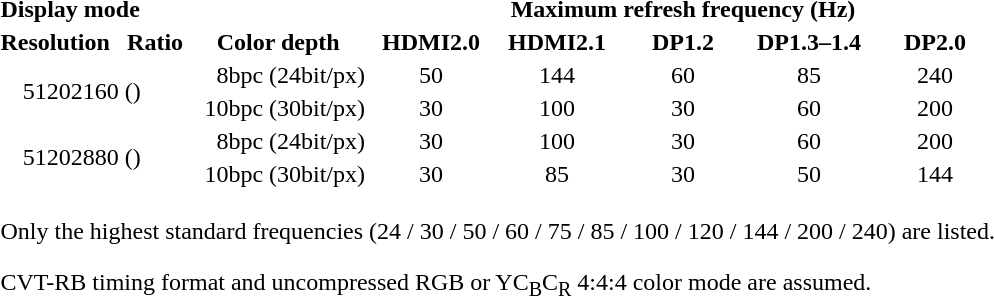<table>
<tr>
<th align="left" colspan="3">Display mode</th>
<th colspan="5">Maximum refresh frequency (Hz)</th>
</tr>
<tr>
<th align="left">Resolution</th>
<th>Ratio</th>
<th>Color depth</th>
<th style="width: 60pt;">HDMI2.0</th>
<th style="width: 60pt;">HDMI2.1</th>
<th style="width: 60pt;">DP1.2</th>
<th style="width: 60pt;">DP1.3–1.4</th>
<th style="width: 60pt;">DP2.0</th>
</tr>
<tr>
<td align="right" rowspan="2">51202160</td>
<td rowspan="2">()</td>
<td align="right">8bpc (24bit/px)</td>
<td align="center">50</td>
<td align="center">144</td>
<td align="center">60</td>
<td align="center">85</td>
<td align="center">240</td>
</tr>
<tr>
<td align="right">10bpc (30bit/px)</td>
<td align="center">30</td>
<td align="center">100</td>
<td align="center">30</td>
<td align="center">60</td>
<td align="center">200</td>
</tr>
<tr>
<td align="right" rowspan="2">51202880</td>
<td rowspan="2">()</td>
<td align="right">8bpc (24bit/px)</td>
<td align="center">30</td>
<td align="center">100</td>
<td align="center">30</td>
<td align="center">60</td>
<td align="center">200</td>
</tr>
<tr>
<td align="right">10bpc (30bit/px)</td>
<td align="center">30</td>
<td align="center">85</td>
<td align="center">30</td>
<td align="center">50</td>
<td align="center">144</td>
</tr>
<tr>
<td colspan="8"><p>Only the highest standard frequencies (24 / 30 / 50 / 60 / 75 / 85 / 100 / 120 / 144 / 200 / 240) are listed.</p><p>CVT-RB timing format and uncompressed RGB or YC<sub>B</sub>C<sub>R</sub> 4:4:4 color mode are assumed.</p></td>
</tr>
</table>
